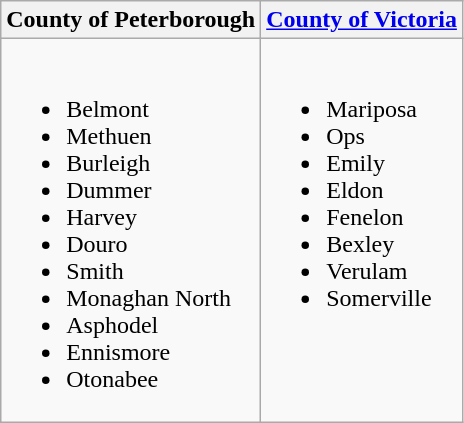<table class="wikitable">
<tr>
<th>County of Peterborough</th>
<th><a href='#'>County of Victoria</a></th>
</tr>
<tr valign="top">
<td><br><ul><li>Belmont</li><li>Methuen</li><li>Burleigh</li><li>Dummer</li><li>Harvey</li><li>Douro</li><li>Smith</li><li>Monaghan North</li><li>Asphodel</li><li>Ennismore</li><li>Otonabee</li></ul></td>
<td><br><ul><li>Mariposa</li><li>Ops</li><li>Emily</li><li>Eldon</li><li>Fenelon</li><li>Bexley</li><li>Verulam</li><li>Somerville</li></ul></td>
</tr>
</table>
